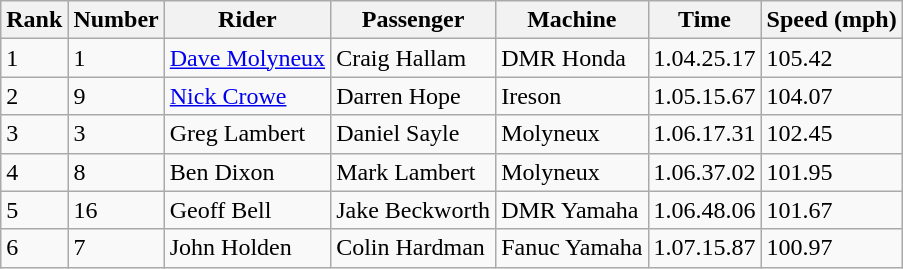<table class="wikitable">
<tr>
<th>Rank</th>
<th>Number</th>
<th>Rider</th>
<th>Passenger</th>
<th>Machine</th>
<th>Time</th>
<th>Speed (mph)</th>
</tr>
<tr>
<td>1</td>
<td>1</td>
<td> <a href='#'>Dave Molyneux</a></td>
<td>Craig Hallam</td>
<td>DMR Honda</td>
<td>1.04.25.17</td>
<td>105.42</td>
</tr>
<tr>
<td>2</td>
<td>9</td>
<td> <a href='#'>Nick Crowe</a></td>
<td>Darren Hope</td>
<td>Ireson</td>
<td>1.05.15.67</td>
<td>104.07</td>
</tr>
<tr>
<td>3</td>
<td>3</td>
<td> Greg Lambert</td>
<td>Daniel Sayle</td>
<td>Molyneux</td>
<td>1.06.17.31</td>
<td>102.45</td>
</tr>
<tr>
<td>4</td>
<td>8</td>
<td> Ben Dixon</td>
<td>Mark Lambert</td>
<td>Molyneux</td>
<td>1.06.37.02</td>
<td>101.95</td>
</tr>
<tr>
<td>5</td>
<td>16</td>
<td> Geoff Bell</td>
<td>Jake Beckworth</td>
<td>DMR Yamaha</td>
<td>1.06.48.06</td>
<td>101.67</td>
</tr>
<tr>
<td>6</td>
<td>7</td>
<td> John Holden</td>
<td>Colin Hardman</td>
<td>Fanuc Yamaha</td>
<td>1.07.15.87</td>
<td>100.97</td>
</tr>
</table>
